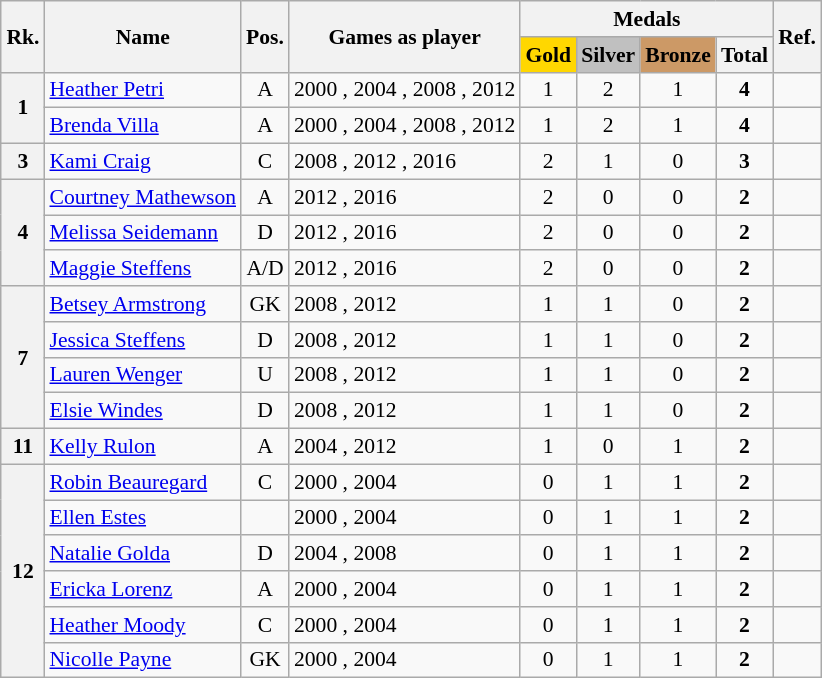<table class="wikitable sortable" style="text-align: center; font-size: 90%; margin-left: 1em;">
<tr>
<th rowspan="2">Rk.</th>
<th rowspan="2">Name</th>
<th rowspan="2">Pos.</th>
<th rowspan="2">Games as player</th>
<th colspan="4">Medals</th>
<th rowspan="2">Ref.</th>
</tr>
<tr>
<th style="background-color: gold;">Gold</th>
<th style="background-color: silver;">Silver</th>
<th style="background-color: #cc9966;">Bronze</th>
<th>Total</th>
</tr>
<tr>
<th rowspan="2">1</th>
<td style="text-align: left;"><a href='#'>Heather Petri</a></td>
<td>A</td>
<td style="text-align: left;">2000 , 2004 , 2008 , 2012 </td>
<td>1</td>
<td>2</td>
<td>1</td>
<td><strong>4</strong></td>
<td style="text-align: left;"></td>
</tr>
<tr>
<td style="text-align: left;"><a href='#'>Brenda Villa</a></td>
<td>A</td>
<td style="text-align: left;">2000 , 2004 , 2008 , 2012 </td>
<td>1</td>
<td>2</td>
<td>1</td>
<td><strong>4</strong></td>
<td style="text-align: left;"></td>
</tr>
<tr>
<th>3</th>
<td style="text-align: left;"><a href='#'>Kami Craig</a></td>
<td>C</td>
<td style="text-align: left;">2008 , 2012 , 2016 </td>
<td>2</td>
<td>1</td>
<td>0</td>
<td><strong>3</strong></td>
<td style="text-align: left;"></td>
</tr>
<tr>
<th rowspan="3">4</th>
<td style="text-align: left;"><a href='#'>Courtney Mathewson</a></td>
<td>A</td>
<td style="text-align: left;">2012 , 2016 </td>
<td>2</td>
<td>0</td>
<td>0</td>
<td><strong>2</strong></td>
<td style="text-align: left;"></td>
</tr>
<tr>
<td style="text-align: left;"><a href='#'>Melissa Seidemann</a></td>
<td>D</td>
<td style="text-align: left;">2012 , 2016 </td>
<td>2</td>
<td>0</td>
<td>0</td>
<td><strong>2</strong></td>
<td style="text-align: left;"></td>
</tr>
<tr>
<td style="text-align: left;"><a href='#'>Maggie Steffens</a></td>
<td>A/D</td>
<td style="text-align: left;">2012 , 2016 </td>
<td>2</td>
<td>0</td>
<td>0</td>
<td><strong>2</strong></td>
<td style="text-align: left;"></td>
</tr>
<tr>
<th rowspan="4">7</th>
<td style="text-align: left;"><a href='#'>Betsey Armstrong</a></td>
<td>GK</td>
<td style="text-align: left;">2008 , 2012 </td>
<td>1</td>
<td>1</td>
<td>0</td>
<td><strong>2</strong></td>
<td style="text-align: left;"></td>
</tr>
<tr>
<td style="text-align: left;"><a href='#'>Jessica Steffens</a></td>
<td>D</td>
<td style="text-align: left;">2008 , 2012 </td>
<td>1</td>
<td>1</td>
<td>0</td>
<td><strong>2</strong></td>
<td style="text-align: left;"></td>
</tr>
<tr>
<td style="text-align: left;"><a href='#'>Lauren Wenger</a></td>
<td>U</td>
<td style="text-align: left;">2008 , 2012 </td>
<td>1</td>
<td>1</td>
<td>0</td>
<td><strong>2</strong></td>
<td style="text-align: left;"></td>
</tr>
<tr>
<td style="text-align: left;"><a href='#'>Elsie Windes</a></td>
<td>D</td>
<td style="text-align: left;">2008 , 2012 </td>
<td>1</td>
<td>1</td>
<td>0</td>
<td><strong>2</strong></td>
<td style="text-align: left;"></td>
</tr>
<tr>
<th>11</th>
<td style="text-align: left;"><a href='#'>Kelly Rulon</a></td>
<td>A</td>
<td style="text-align: left;">2004 , 2012 </td>
<td>1</td>
<td>0</td>
<td>1</td>
<td><strong>2</strong></td>
<td style="text-align: left;"></td>
</tr>
<tr>
<th rowspan="6">12</th>
<td style="text-align: left;"><a href='#'>Robin Beauregard</a></td>
<td>C</td>
<td style="text-align: left;">2000 , 2004 </td>
<td>0</td>
<td>1</td>
<td>1</td>
<td><strong>2</strong></td>
<td style="text-align: left;"></td>
</tr>
<tr>
<td style="text-align: left;"><a href='#'>Ellen Estes</a></td>
<td></td>
<td style="text-align: left;">2000 , 2004 </td>
<td>0</td>
<td>1</td>
<td>1</td>
<td><strong>2</strong></td>
<td style="text-align: left;"></td>
</tr>
<tr>
<td style="text-align: left;"><a href='#'>Natalie Golda</a></td>
<td>D</td>
<td style="text-align: left;">2004 , 2008 </td>
<td>0</td>
<td>1</td>
<td>1</td>
<td><strong>2</strong></td>
<td style="text-align: left;"></td>
</tr>
<tr>
<td style="text-align: left;"><a href='#'>Ericka Lorenz</a></td>
<td>A</td>
<td style="text-align: left;">2000 , 2004 </td>
<td>0</td>
<td>1</td>
<td>1</td>
<td><strong>2</strong></td>
<td style="text-align: left;"></td>
</tr>
<tr>
<td style="text-align: left;"><a href='#'>Heather Moody</a></td>
<td>C</td>
<td style="text-align: left;">2000 , 2004 </td>
<td>0</td>
<td>1</td>
<td>1</td>
<td><strong>2</strong></td>
<td style="text-align: left;"></td>
</tr>
<tr>
<td style="text-align: left;"><a href='#'>Nicolle Payne</a></td>
<td>GK</td>
<td style="text-align: left;">2000 , 2004 </td>
<td>0</td>
<td>1</td>
<td>1</td>
<td><strong>2</strong></td>
<td style="text-align: left;"></td>
</tr>
</table>
